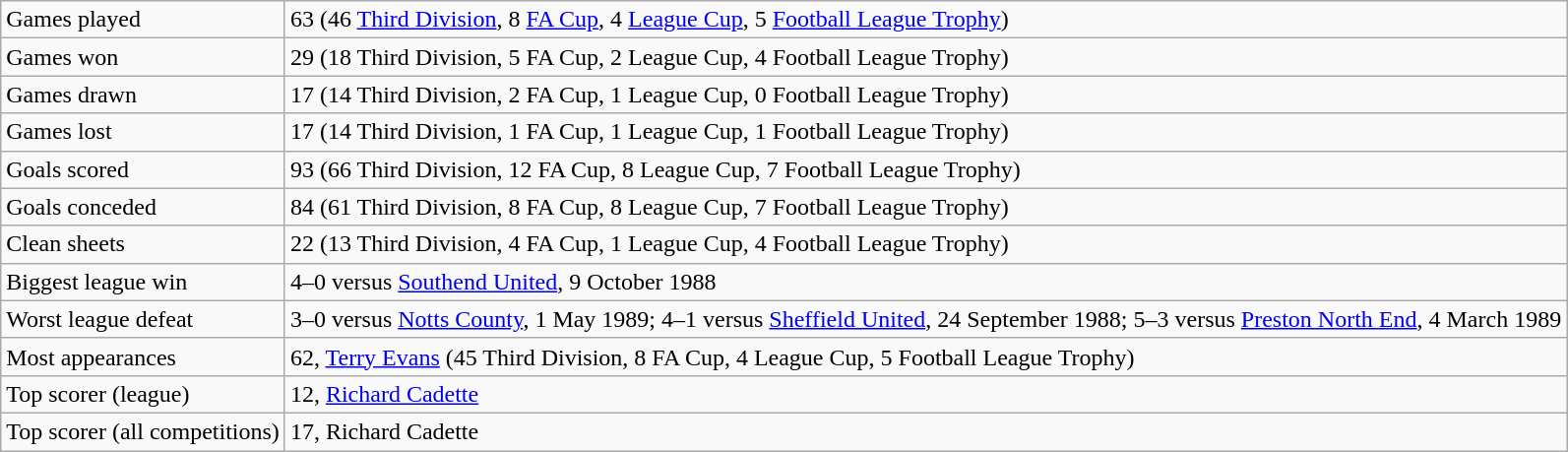<table class="wikitable">
<tr>
<td>Games played</td>
<td>63 (46 <a href='#'>Third Division</a>, 8 <a href='#'>FA Cup</a>, 4 <a href='#'>League Cup</a>, 5 <a href='#'>Football League Trophy</a>)</td>
</tr>
<tr>
<td>Games won</td>
<td>29 (18 Third Division, 5 FA Cup, 2 League Cup, 4 Football League Trophy)</td>
</tr>
<tr>
<td>Games drawn</td>
<td>17 (14 Third Division, 2 FA Cup, 1 League Cup, 0 Football League Trophy)</td>
</tr>
<tr>
<td>Games lost</td>
<td>17 (14 Third Division, 1 FA Cup, 1 League Cup, 1 Football League Trophy)</td>
</tr>
<tr>
<td>Goals scored</td>
<td>93 (66 Third Division, 12 FA Cup, 8 League Cup, 7 Football League Trophy)</td>
</tr>
<tr>
<td>Goals conceded</td>
<td>84 (61 Third Division, 8 FA Cup, 8 League Cup, 7 Football League Trophy)</td>
</tr>
<tr>
<td>Clean sheets</td>
<td>22 (13 Third Division, 4 FA Cup, 1 League Cup, 4 Football League Trophy)</td>
</tr>
<tr>
<td>Biggest league win</td>
<td>4–0 versus <a href='#'>Southend United</a>, 9 October 1988</td>
</tr>
<tr>
<td>Worst league defeat</td>
<td>3–0 versus <a href='#'>Notts County</a>, 1 May 1989; 4–1 versus <a href='#'>Sheffield United</a>, 24 September 1988; 5–3 versus <a href='#'>Preston North End</a>, 4 March 1989</td>
</tr>
<tr>
<td>Most appearances</td>
<td>62, <a href='#'>Terry Evans</a> (45 Third Division, 8 FA Cup, 4 League Cup, 5 Football League Trophy)</td>
</tr>
<tr>
<td>Top scorer (league)</td>
<td>12, <a href='#'>Richard Cadette</a></td>
</tr>
<tr>
<td>Top scorer (all competitions)</td>
<td>17, Richard Cadette</td>
</tr>
</table>
